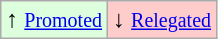<table class="wikitable" align="center">
<tr>
<td style="background:#ddffdd">↑ <small><a href='#'>Promoted</a></small></td>
<td style="background:#ffcccc">↓ <small><a href='#'>Relegated</a></small></td>
</tr>
</table>
